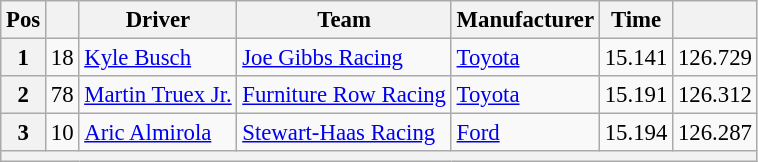<table class="wikitable" style="font-size:95%">
<tr>
<th>Pos</th>
<th></th>
<th>Driver</th>
<th>Team</th>
<th>Manufacturer</th>
<th>Time</th>
<th></th>
</tr>
<tr>
<th>1</th>
<td>18</td>
<td><a href='#'>Kyle Busch</a></td>
<td><a href='#'>Joe Gibbs Racing</a></td>
<td><a href='#'>Toyota</a></td>
<td>15.141</td>
<td>126.729</td>
</tr>
<tr>
<th>2</th>
<td>78</td>
<td><a href='#'>Martin Truex Jr.</a></td>
<td><a href='#'>Furniture Row Racing</a></td>
<td><a href='#'>Toyota</a></td>
<td>15.191</td>
<td>126.312</td>
</tr>
<tr>
<th>3</th>
<td>10</td>
<td><a href='#'>Aric Almirola</a></td>
<td><a href='#'>Stewart-Haas Racing</a></td>
<td><a href='#'>Ford</a></td>
<td>15.194</td>
<td>126.287</td>
</tr>
<tr>
<th colspan="7"></th>
</tr>
</table>
